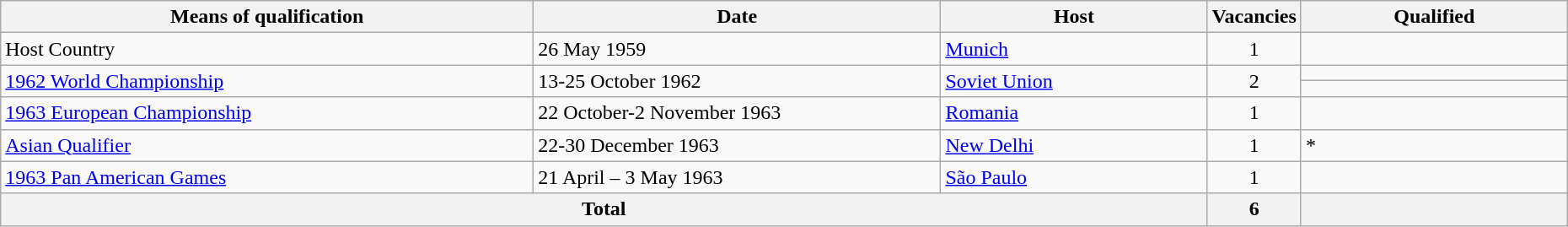<table class="wikitable">
<tr>
<th width="34%">Means of qualification</th>
<th width="26%">Date</th>
<th width="17%">Host</th>
<th width="6%">Vacancies</th>
<th width="17%">Qualified</th>
</tr>
<tr>
<td>Host Country</td>
<td>26 May 1959</td>
<td> <a href='#'>Munich</a></td>
<td align="center">1</td>
<td></td>
</tr>
<tr>
<td rowspan="2"><a href='#'>1962 World Championship</a></td>
<td rowspan="2">13-25 October 1962</td>
<td rowspan="2"> <a href='#'>Soviet Union</a></td>
<td rowspan="2" align="center">2</td>
<td></td>
</tr>
<tr>
<td></td>
</tr>
<tr>
<td><a href='#'>1963 European Championship</a></td>
<td>22 October-2 November 1963</td>
<td> <a href='#'>Romania</a></td>
<td align="center">1</td>
<td></td>
</tr>
<tr>
<td><a href='#'>Asian Qualifier</a></td>
<td>22-30 December 1963</td>
<td> <a href='#'>New Delhi</a></td>
<td align="center">1</td>
<td><s></s> *<br></td>
</tr>
<tr>
<td><a href='#'>1963 Pan American Games</a></td>
<td>21 April – 3 May 1963</td>
<td> <a href='#'>São Paulo</a></td>
<td align="center">1</td>
<td><s></s></td>
</tr>
<tr>
<th colspan="3">Total</th>
<th>6</th>
<th></th>
</tr>
</table>
